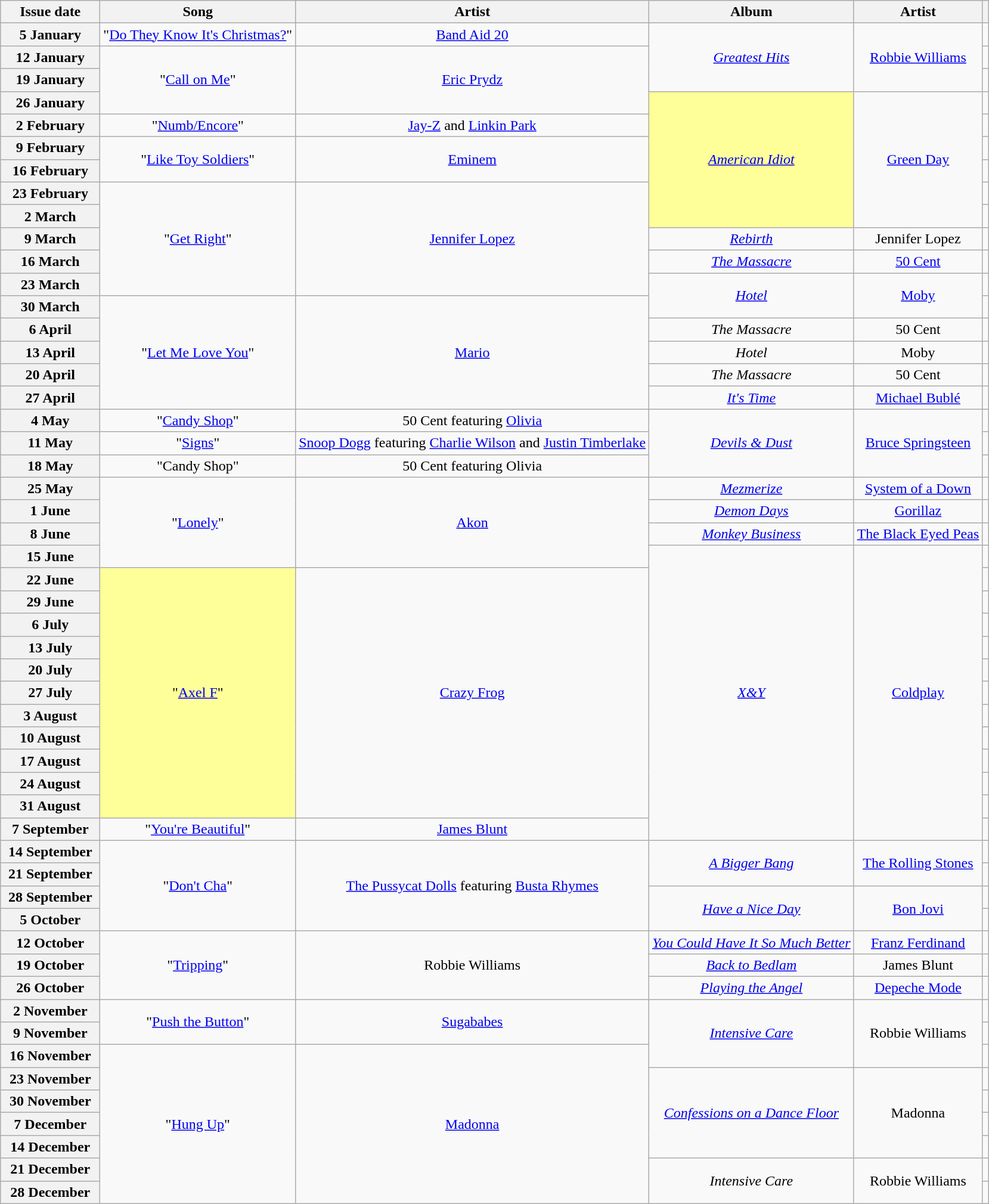<table class="wikitable plainrowheaders" style="text-align:center">
<tr>
<th scope="col" style="width:6.5em;">Issue date</th>
<th scope="col">Song</th>
<th scope="col">Artist</th>
<th scope="col">Album</th>
<th scope="col">Artist</th>
<th scope="col"></th>
</tr>
<tr>
<th scope="row">5 January</th>
<td>"<a href='#'>Do They Know It's Christmas?</a>"</td>
<td><a href='#'>Band Aid 20</a></td>
<td rowspan="3"><em><a href='#'>Greatest Hits</a></em></td>
<td rowspan="3"><a href='#'>Robbie Williams</a></td>
<td></td>
</tr>
<tr>
<th scope="row">12 January</th>
<td rowspan="3">"<a href='#'>Call on Me</a>"</td>
<td rowspan="3"><a href='#'>Eric Prydz</a></td>
<td></td>
</tr>
<tr>
<th scope="row">19 January</th>
<td></td>
</tr>
<tr>
<th scope="row">26 January</th>
<td bgcolor=#FFFF99 rowspan="6"><em><a href='#'>American Idiot</a></em> </td>
<td rowspan="6"><a href='#'>Green Day</a></td>
<td></td>
</tr>
<tr>
<th scope="row">2 February</th>
<td>"<a href='#'>Numb/Encore</a>"</td>
<td><a href='#'>Jay-Z</a> and <a href='#'>Linkin Park</a></td>
<td></td>
</tr>
<tr>
<th scope="row">9 February</th>
<td rowspan="2">"<a href='#'>Like Toy Soldiers</a>"</td>
<td rowspan="2"><a href='#'>Eminem</a></td>
<td></td>
</tr>
<tr>
<th scope="row">16 February</th>
<td></td>
</tr>
<tr>
<th scope="row">23 February</th>
<td rowspan="5">"<a href='#'>Get Right</a>"</td>
<td rowspan="5"><a href='#'>Jennifer Lopez</a></td>
<td></td>
</tr>
<tr>
<th scope="row">2 March</th>
<td></td>
</tr>
<tr>
<th scope="row">9 March</th>
<td><em><a href='#'>Rebirth</a></em></td>
<td>Jennifer Lopez</td>
<td></td>
</tr>
<tr>
<th scope="row">16 March</th>
<td><em><a href='#'>The Massacre</a></em></td>
<td><a href='#'>50 Cent</a></td>
<td></td>
</tr>
<tr>
<th scope="row">23 March</th>
<td rowspan="2"><em><a href='#'>Hotel</a></em></td>
<td rowspan="2"><a href='#'>Moby</a></td>
<td></td>
</tr>
<tr>
<th scope="row">30 March</th>
<td rowspan="5">"<a href='#'>Let Me Love You</a>"</td>
<td rowspan="5"><a href='#'>Mario</a></td>
<td></td>
</tr>
<tr>
<th scope="row">6 April</th>
<td><em>The Massacre</em></td>
<td>50 Cent</td>
<td></td>
</tr>
<tr>
<th scope="row">13 April</th>
<td><em>Hotel</em></td>
<td>Moby</td>
<td></td>
</tr>
<tr>
<th scope="row">20 April</th>
<td><em>The Massacre</em></td>
<td>50 Cent</td>
<td></td>
</tr>
<tr>
<th scope="row">27 April</th>
<td><em><a href='#'>It's Time</a></em></td>
<td><a href='#'>Michael Bublé</a></td>
<td></td>
</tr>
<tr>
<th scope="row">4 May</th>
<td>"<a href='#'>Candy Shop</a>"</td>
<td>50 Cent featuring <a href='#'>Olivia</a></td>
<td rowspan="3"><em><a href='#'>Devils & Dust</a></em></td>
<td rowspan="3"><a href='#'>Bruce Springsteen</a></td>
<td></td>
</tr>
<tr>
<th scope="row">11 May</th>
<td>"<a href='#'>Signs</a>"</td>
<td><a href='#'>Snoop Dogg</a> featuring <a href='#'>Charlie Wilson</a> and <a href='#'>Justin Timberlake</a></td>
<td></td>
</tr>
<tr>
<th scope="row">18 May</th>
<td>"Candy Shop"</td>
<td>50 Cent featuring Olivia</td>
<td></td>
</tr>
<tr>
<th scope="row">25 May</th>
<td rowspan="4">"<a href='#'>Lonely</a>"</td>
<td rowspan="4"><a href='#'>Akon</a></td>
<td><em><a href='#'>Mezmerize</a></em></td>
<td><a href='#'>System of a Down</a></td>
<td></td>
</tr>
<tr>
<th scope="row">1 June</th>
<td><em><a href='#'>Demon Days</a></em></td>
<td><a href='#'>Gorillaz</a></td>
<td></td>
</tr>
<tr>
<th scope="row">8 June</th>
<td><em><a href='#'>Monkey Business</a></em></td>
<td><a href='#'>The Black Eyed Peas</a></td>
<td></td>
</tr>
<tr>
<th scope="row">15 June</th>
<td rowspan="13"><em><a href='#'>X&Y</a></em></td>
<td rowspan="13"><a href='#'>Coldplay</a></td>
<td></td>
</tr>
<tr>
<th scope="row">22 June</th>
<td bgcolor=#FFFF99 rowspan="11">"<a href='#'>Axel F</a>" </td>
<td rowspan="11"><a href='#'>Crazy Frog</a></td>
<td></td>
</tr>
<tr>
<th scope="row">29 June</th>
<td></td>
</tr>
<tr>
<th scope="row">6 July</th>
<td></td>
</tr>
<tr>
<th scope="row">13 July</th>
<td></td>
</tr>
<tr>
<th scope="row">20 July</th>
<td></td>
</tr>
<tr>
<th scope="row">27 July</th>
<td></td>
</tr>
<tr>
<th scope="row">3 August</th>
<td></td>
</tr>
<tr>
<th scope="row">10 August</th>
<td></td>
</tr>
<tr>
<th scope="row">17 August</th>
<td></td>
</tr>
<tr>
<th scope="row">24 August</th>
<td></td>
</tr>
<tr>
<th scope="row">31 August</th>
<td></td>
</tr>
<tr>
<th scope="row">7 September</th>
<td>"<a href='#'>You're Beautiful</a>"</td>
<td><a href='#'>James Blunt</a></td>
<td></td>
</tr>
<tr>
<th scope="row">14 September</th>
<td rowspan="4">"<a href='#'>Don't Cha</a>"</td>
<td rowspan="4"><a href='#'>The Pussycat Dolls</a> featuring <a href='#'>Busta Rhymes</a></td>
<td rowspan="2"><em><a href='#'>A Bigger Bang</a></em></td>
<td rowspan="2"><a href='#'>The Rolling Stones</a></td>
<td></td>
</tr>
<tr>
<th scope="row">21 September</th>
<td></td>
</tr>
<tr>
<th scope="row">28 September</th>
<td rowspan="2"><em><a href='#'>Have a Nice Day</a></em></td>
<td rowspan="2"><a href='#'>Bon Jovi</a></td>
<td></td>
</tr>
<tr>
<th scope="row">5 October</th>
<td></td>
</tr>
<tr>
<th scope="row">12 October</th>
<td rowspan="3">"<a href='#'>Tripping</a>"</td>
<td rowspan="3">Robbie Williams</td>
<td><em><a href='#'>You Could Have It So Much Better</a></em></td>
<td><a href='#'>Franz Ferdinand</a></td>
<td></td>
</tr>
<tr>
<th scope="row">19 October</th>
<td><em><a href='#'>Back to Bedlam</a></em></td>
<td>James Blunt</td>
<td></td>
</tr>
<tr>
<th scope="row">26 October</th>
<td><em><a href='#'>Playing the Angel</a></em></td>
<td><a href='#'>Depeche Mode</a></td>
<td></td>
</tr>
<tr>
<th scope="row">2 November</th>
<td rowspan="2">"<a href='#'>Push the Button</a>"</td>
<td rowspan="2"><a href='#'>Sugababes</a></td>
<td rowspan="3"><em><a href='#'>Intensive Care</a></em></td>
<td rowspan="3">Robbie Williams</td>
<td></td>
</tr>
<tr>
<th scope="row">9 November</th>
<td></td>
</tr>
<tr>
<th scope="row">16 November</th>
<td rowspan="7">"<a href='#'>Hung Up</a>"</td>
<td rowspan="7"><a href='#'>Madonna</a></td>
<td></td>
</tr>
<tr>
<th scope="row">23 November</th>
<td rowspan="4"><em><a href='#'>Confessions on a Dance Floor</a></em></td>
<td rowspan="4">Madonna</td>
<td></td>
</tr>
<tr>
<th scope="row">30 November</th>
<td></td>
</tr>
<tr>
<th scope="row">7 December</th>
<td></td>
</tr>
<tr>
<th scope="row">14 December</th>
<td></td>
</tr>
<tr>
<th scope="row">21 December</th>
<td rowspan="2"><em>Intensive Care</em></td>
<td rowspan="2">Robbie Williams</td>
<td></td>
</tr>
<tr>
<th scope="row">28 December</th>
<td></td>
</tr>
</table>
